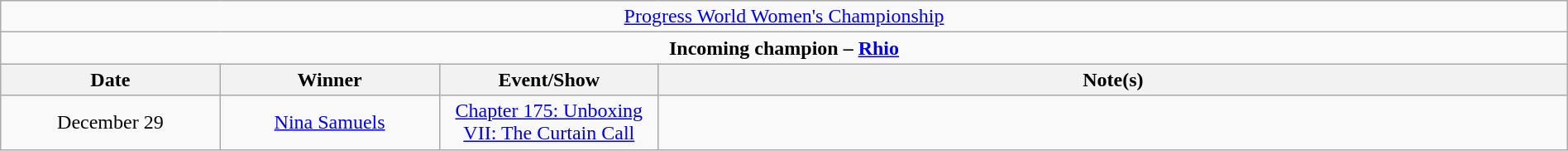<table class="wikitable" style="text-align:center; width:100%;">
<tr>
<td colspan="4" style="text-align: center;"><a href='#'>Progress World Women's Championship</a></td>
</tr>
<tr>
<td colspan="4" style="text-align: center;"><strong>Incoming champion – <a href='#'>Rhio</a></strong></td>
</tr>
<tr>
<th width=14%>Date</th>
<th width=14%>Winner</th>
<th width=14%>Event/Show</th>
<th width=58%>Note(s)</th>
</tr>
<tr>
<td>December 29</td>
<td><a href='#'>Nina Samuels</a></td>
<td><a href='#'>Chapter 175: Unboxing VII: The Curtain Call</a></td>
<td></td>
</tr>
</table>
